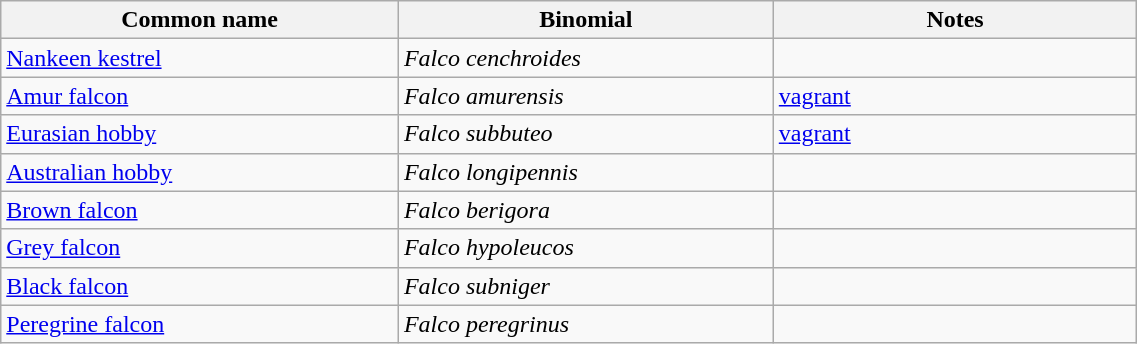<table style="width:60%;" class="wikitable">
<tr>
<th width=35%>Common name</th>
<th width=33%>Binomial</th>
<th width=32%>Notes</th>
</tr>
<tr>
<td><a href='#'>Nankeen kestrel</a></td>
<td><em>Falco cenchroides</em></td>
<td></td>
</tr>
<tr>
<td><a href='#'>Amur falcon</a></td>
<td><em>Falco amurensis</em></td>
<td><a href='#'>vagrant</a></td>
</tr>
<tr>
<td><a href='#'>Eurasian hobby</a></td>
<td><em>Falco subbuteo</em></td>
<td><a href='#'>vagrant</a></td>
</tr>
<tr>
<td><a href='#'>Australian hobby</a></td>
<td><em>Falco longipennis</em></td>
<td></td>
</tr>
<tr>
<td><a href='#'>Brown falcon</a></td>
<td><em>Falco berigora</em></td>
<td></td>
</tr>
<tr>
<td><a href='#'>Grey falcon</a></td>
<td><em>Falco hypoleucos</em></td>
<td></td>
</tr>
<tr>
<td><a href='#'>Black falcon</a></td>
<td><em>Falco subniger</em></td>
<td></td>
</tr>
<tr>
<td><a href='#'>Peregrine falcon</a></td>
<td><em>Falco peregrinus</em></td>
<td></td>
</tr>
</table>
